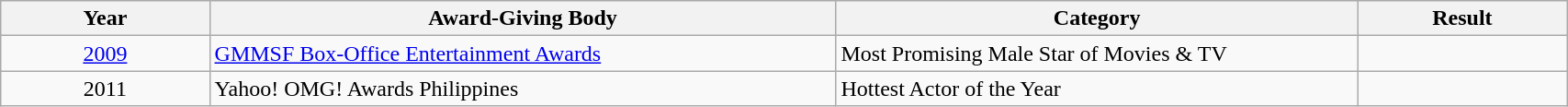<table | width="90%" class="wikitable sortable">
<tr>
<th width="10%">Year</th>
<th width="30%">Award-Giving Body</th>
<th width="25%">Category</th>
<th width="10%">Result</th>
</tr>
<tr>
<td align="center"><a href='#'>2009</a></td>
<td align="left"><a href='#'>GMMSF Box-Office Entertainment Awards</a></td>
<td align="left">Most Promising Male Star of Movies & TV</td>
<td></td>
</tr>
<tr>
<td align="center">2011</td>
<td>Yahoo! OMG! Awards Philippines</td>
<td>Hottest Actor of the Year</td>
<td></td>
</tr>
</table>
